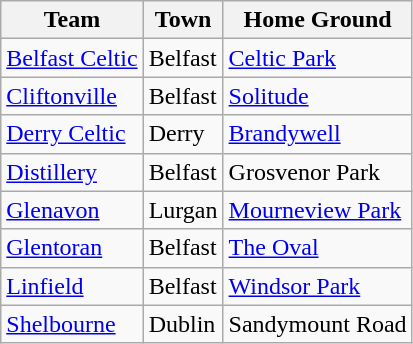<table class="wikitable sortable">
<tr>
<th>Team</th>
<th>Town</th>
<th>Home Ground</th>
</tr>
<tr>
<td><a href='#'>Belfast Celtic</a></td>
<td>Belfast</td>
<td><a href='#'>Celtic Park</a></td>
</tr>
<tr>
<td><a href='#'>Cliftonville</a></td>
<td>Belfast</td>
<td><a href='#'>Solitude</a></td>
</tr>
<tr>
<td><a href='#'>Derry Celtic</a></td>
<td>Derry</td>
<td><a href='#'>Brandywell</a></td>
</tr>
<tr>
<td><a href='#'>Distillery</a></td>
<td>Belfast</td>
<td>Grosvenor Park</td>
</tr>
<tr>
<td><a href='#'>Glenavon</a></td>
<td>Lurgan</td>
<td><a href='#'>Mourneview Park</a></td>
</tr>
<tr>
<td><a href='#'>Glentoran</a></td>
<td>Belfast</td>
<td><a href='#'>The Oval</a></td>
</tr>
<tr>
<td><a href='#'>Linfield</a></td>
<td>Belfast</td>
<td><a href='#'>Windsor Park</a></td>
</tr>
<tr>
<td><a href='#'>Shelbourne</a></td>
<td>Dublin</td>
<td>Sandymount Road</td>
</tr>
</table>
